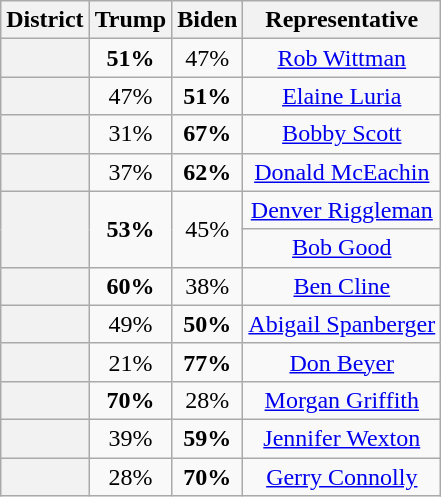<table class=wikitable>
<tr>
<th>District</th>
<th>Trump</th>
<th>Biden</th>
<th>Representative</th>
</tr>
<tr align=center>
<th></th>
<td><strong>51%</strong></td>
<td>47%</td>
<td><a href='#'>Rob Wittman</a></td>
</tr>
<tr align=center>
<th></th>
<td>47%</td>
<td><strong>51%</strong></td>
<td><a href='#'>Elaine Luria</a></td>
</tr>
<tr align=center>
<th></th>
<td>31%</td>
<td><strong>67%</strong></td>
<td><a href='#'>Bobby Scott</a></td>
</tr>
<tr align=center>
<th></th>
<td>37%</td>
<td><strong>62%</strong></td>
<td><a href='#'>Donald McEachin</a></td>
</tr>
<tr align=center>
<th rowspan=2 ></th>
<td rowspan=2><strong>53%</strong></td>
<td rowspan=2>45%</td>
<td><a href='#'>Denver Riggleman</a></td>
</tr>
<tr align=center>
<td><a href='#'>Bob Good</a></td>
</tr>
<tr align=center>
<th></th>
<td><strong>60%</strong></td>
<td>38%</td>
<td><a href='#'>Ben Cline</a></td>
</tr>
<tr align=center>
<th></th>
<td>49%</td>
<td><strong>50%</strong></td>
<td><a href='#'>Abigail Spanberger</a></td>
</tr>
<tr align=center>
<th></th>
<td>21%</td>
<td><strong>77%</strong></td>
<td><a href='#'>Don Beyer</a></td>
</tr>
<tr align=center>
<th></th>
<td><strong>70%</strong></td>
<td>28%</td>
<td><a href='#'>Morgan Griffith</a></td>
</tr>
<tr align=center>
<th></th>
<td>39%</td>
<td><strong>59%</strong></td>
<td><a href='#'>Jennifer Wexton</a></td>
</tr>
<tr align=center>
<th></th>
<td>28%</td>
<td><strong>70%</strong></td>
<td><a href='#'>Gerry Connolly</a></td>
</tr>
</table>
